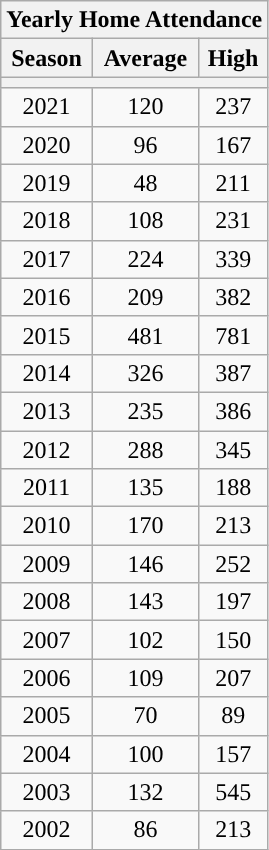<table class="wikitable" style="text-align:center;">
<tr>
<th colspan=3>Yearly Home Attendance</th>
</tr>
<tr>
<th>Season</th>
<th>Average</th>
<th>High</th>
</tr>
<tr>
<th colspan=3 style="text-align:center; "><a href='#'></a></th>
</tr>
<tr>
<td>2021</td>
<td>120</td>
<td>237</td>
</tr>
<tr>
<td>2020</td>
<td>96</td>
<td>167</td>
</tr>
<tr>
<td>2019</td>
<td>48</td>
<td>211</td>
</tr>
<tr>
<td>2018</td>
<td>108</td>
<td>231</td>
</tr>
<tr>
<td>2017</td>
<td>224</td>
<td>339</td>
</tr>
<tr>
<td>2016</td>
<td>209</td>
<td>382</td>
</tr>
<tr>
<td>2015</td>
<td>481</td>
<td>781</td>
</tr>
<tr>
<td>2014</td>
<td>326</td>
<td>387</td>
</tr>
<tr>
<td>2013</td>
<td>235</td>
<td>386</td>
</tr>
<tr>
<td>2012</td>
<td>288</td>
<td>345</td>
</tr>
<tr>
<td>2011</td>
<td>135</td>
<td>188</td>
</tr>
<tr>
<td>2010</td>
<td>170</td>
<td>213</td>
</tr>
<tr>
<td>2009</td>
<td>146</td>
<td>252</td>
</tr>
<tr>
<td>2008</td>
<td>143</td>
<td>197</td>
</tr>
<tr>
<td>2007</td>
<td>102</td>
<td>150</td>
</tr>
<tr>
<td>2006</td>
<td>109</td>
<td>207</td>
</tr>
<tr>
<td>2005</td>
<td>70</td>
<td>89</td>
</tr>
<tr>
<td>2004</td>
<td>100</td>
<td>157</td>
</tr>
<tr>
<td>2003</td>
<td>132</td>
<td>545</td>
</tr>
<tr>
<td>2002</td>
<td>86</td>
<td>213</td>
</tr>
</table>
